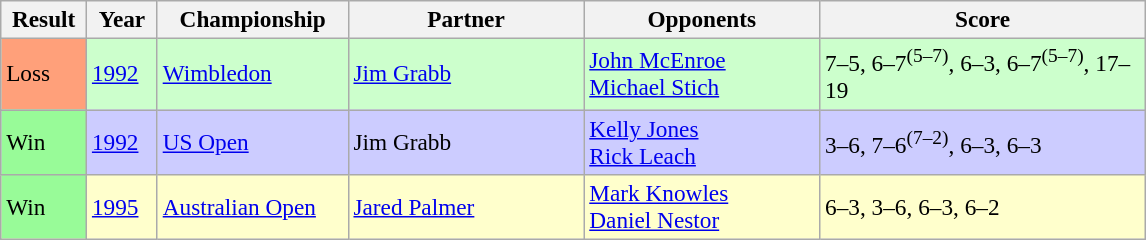<table class='sortable wikitable' style="font-size:97%">
<tr>
<th style="width:50px">Result</th>
<th style="width:40px">Year</th>
<th style="width:120px">Championship</th>
<th style="width:150px">Partner</th>
<th style="width:150px">Opponents</th>
<th style="width:210px" class="unsortable">Score</th>
</tr>
<tr bgcolor="#CCFFCC">
<td bgcolor="FFA07A">Loss</td>
<td><a href='#'>1992</a></td>
<td><a href='#'>Wimbledon</a></td>
<td> <a href='#'>Jim Grabb</a></td>
<td> <a href='#'>John McEnroe</a><br> <a href='#'>Michael Stich</a></td>
<td>7–5, 6–7<sup>(5–7)</sup>, 6–3, 6–7<sup>(5–7)</sup>, 17–19</td>
</tr>
<tr bgcolor="#CCCCFF">
<td bgcolor="98FB98">Win</td>
<td><a href='#'>1992</a></td>
<td><a href='#'>US Open</a></td>
<td> Jim Grabb</td>
<td> <a href='#'>Kelly Jones</a><br> <a href='#'>Rick Leach</a></td>
<td>3–6, 7–6<sup>(7–2)</sup>, 6–3, 6–3</td>
</tr>
<tr bgcolor="#FFFFCC">
<td bgcolor="98FB98">Win</td>
<td><a href='#'>1995</a></td>
<td><a href='#'>Australian Open</a></td>
<td> <a href='#'>Jared Palmer</a></td>
<td> <a href='#'>Mark Knowles</a><br> <a href='#'>Daniel Nestor</a></td>
<td>6–3, 3–6, 6–3, 6–2</td>
</tr>
</table>
